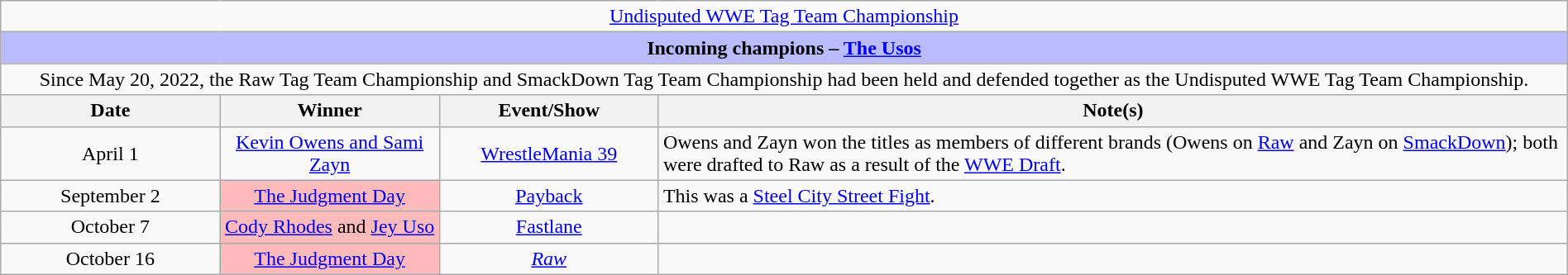<table class="wikitable" style="text-align:center; width:100%;">
<tr>
<td colspan="4" style="text-align: center;"><a href='#'>Undisputed WWE Tag Team Championship</a><br></td>
</tr>
<tr style="background:#BBF;">
<td colspan="4" style="text-align: center;"><strong>Incoming champions – <a href='#'>The Usos</a> </strong></td>
</tr>
<tr>
<td colspan=4>Since May 20, 2022, the Raw Tag Team Championship and SmackDown Tag Team Championship had been held and defended together as the Undisputed WWE Tag Team Championship.</td>
</tr>
<tr>
<th width=14%>Date</th>
<th width=14%>Winner</th>
<th width=14%>Event/Show</th>
<th width=58%>Note(s)</th>
</tr>
<tr>
<td>April 1</td>
<td><a href='#'>Kevin Owens and Sami Zayn</a></td>
<td><a href='#'>WrestleMania 39</a><br></td>
<td align=left>Owens and Zayn won the titles as members of different brands (Owens on <a href='#'>Raw</a> and Zayn on <a href='#'>SmackDown</a>); both were drafted to Raw as a result of the <a href='#'>WWE Draft</a>.</td>
</tr>
<tr>
<td>September 2</td>
<td style="background:#FBB;"><a href='#'>The Judgment Day</a><br></td>
<td><a href='#'>Payback</a></td>
<td align=left>This was a <a href='#'>Steel City Street Fight</a>.</td>
</tr>
<tr>
<td>October 7</td>
<td style="background:#FBB;"><a href='#'>Cody Rhodes</a> and <a href='#'>Jey Uso</a></td>
<td><a href='#'>Fastlane</a></td>
<td></td>
</tr>
<tr>
<td>October 16</td>
<td style="background:#FBB;"><a href='#'>The Judgment Day</a><br></td>
<td><em><a href='#'>Raw</a></em></td>
<td></td>
</tr>
</table>
